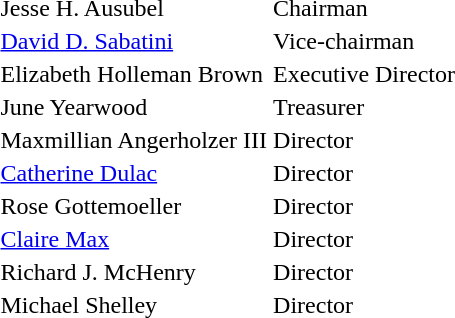<table class="sortable">
<tr>
<td>Jesse H. Ausubel</td>
<td>Chairman</td>
</tr>
<tr>
<td><a href='#'>David D. Sabatini</a></td>
<td>Vice-chairman</td>
</tr>
<tr>
<td>Elizabeth Holleman Brown</td>
<td>Executive Director</td>
</tr>
<tr>
<td>June Yearwood</td>
<td>Treasurer</td>
</tr>
<tr>
<td>Maxmillian Angerholzer III</td>
<td>Director</td>
</tr>
<tr>
<td><a href='#'>Catherine Dulac</a></td>
<td>Director</td>
</tr>
<tr>
<td>Rose Gottemoeller</td>
<td>Director</td>
</tr>
<tr>
<td><a href='#'>Claire Max</a></td>
<td>Director</td>
</tr>
<tr>
<td>Richard J. McHenry</td>
<td>Director</td>
</tr>
<tr>
<td>Michael Shelley</td>
<td>Director</td>
</tr>
</table>
